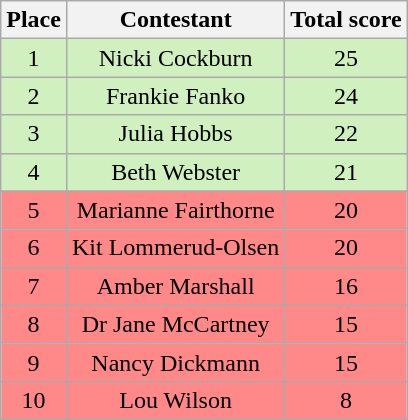<table class="wikitable" style="text-align:center">
<tr>
<th>Place</th>
<th>Contestant</th>
<th>Total score</th>
</tr>
<tr bgcolor="#D0F0C0">
<td>1</td>
<td>Nicki Cockburn</td>
<td>25</td>
</tr>
<tr bgcolor="#D0F0C0">
<td>2</td>
<td>Frankie Fanko</td>
<td>24</td>
</tr>
<tr bgcolor="#D0F0C0">
<td>3</td>
<td>Julia Hobbs</td>
<td>22</td>
</tr>
<tr bgcolor="#D0F0C0">
<td>4</td>
<td>Beth Webster</td>
<td>21</td>
</tr>
<tr bgcolor=#FF8888>
<td>5</td>
<td>Marianne Fairthorne</td>
<td>20</td>
</tr>
<tr bgcolor=#FF8888>
<td>6</td>
<td>Kit Lommerud-Olsen</td>
<td>20</td>
</tr>
<tr bgcolor=#FF8888>
<td>7</td>
<td>Amber Marshall</td>
<td>16</td>
</tr>
<tr bgcolor=#FF8888>
<td>8</td>
<td>Dr Jane McCartney</td>
<td>15</td>
</tr>
<tr bgcolor=#FF8888>
<td>9</td>
<td>Nancy Dickmann</td>
<td>15</td>
</tr>
<tr bgcolor=#FF8888>
<td>10</td>
<td>Lou Wilson</td>
<td>8</td>
</tr>
</table>
